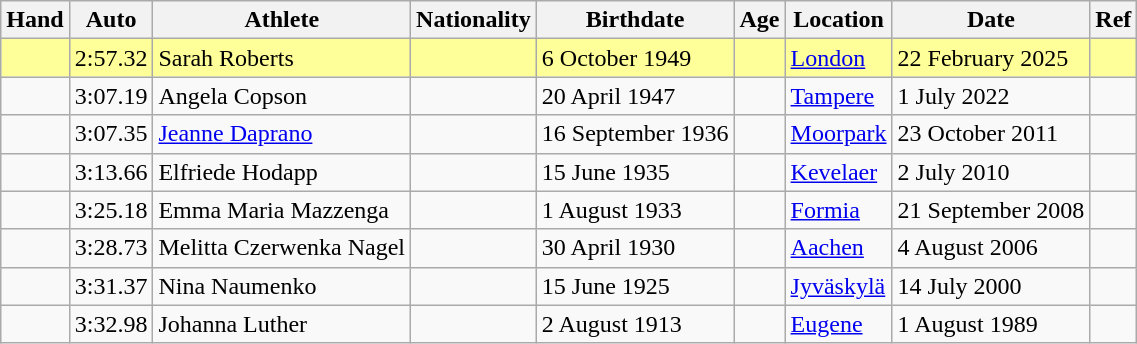<table class="wikitable">
<tr>
<th>Hand</th>
<th>Auto</th>
<th>Athlete</th>
<th>Nationality</th>
<th>Birthdate</th>
<th>Age</th>
<th>Location</th>
<th>Date</th>
<th>Ref</th>
</tr>
<tr style="background:#ff9;">
<td></td>
<td>2:57.32 </td>
<td>Sarah Roberts</td>
<td></td>
<td>6 October 1949</td>
<td></td>
<td><a href='#'>London</a></td>
<td>22 February 2025</td>
<td></td>
</tr>
<tr>
<td></td>
<td>3:07.19</td>
<td>Angela Copson</td>
<td></td>
<td>20 April 1947</td>
<td></td>
<td><a href='#'>Tampere</a></td>
<td>1 July 2022</td>
<td></td>
</tr>
<tr>
<td></td>
<td>3:07.35</td>
<td><a href='#'>Jeanne Daprano</a></td>
<td></td>
<td>16 September 1936</td>
<td></td>
<td><a href='#'>Moorpark</a></td>
<td>23 October 2011</td>
<td></td>
</tr>
<tr>
<td></td>
<td>3:13.66</td>
<td>Elfriede Hodapp</td>
<td></td>
<td>15 June 1935</td>
<td></td>
<td><a href='#'>Kevelaer</a></td>
<td>2 July 2010</td>
<td></td>
</tr>
<tr>
<td></td>
<td>3:25.18</td>
<td>Emma Maria Mazzenga</td>
<td></td>
<td>1 August 1933</td>
<td></td>
<td><a href='#'>Formia</a></td>
<td>21 September 2008</td>
<td></td>
</tr>
<tr>
<td></td>
<td>3:28.73</td>
<td>Melitta Czerwenka Nagel</td>
<td></td>
<td>30 April 1930</td>
<td></td>
<td><a href='#'>Aachen</a></td>
<td>4 August 2006</td>
<td></td>
</tr>
<tr>
<td></td>
<td>3:31.37</td>
<td>Nina Naumenko</td>
<td></td>
<td>15 June 1925</td>
<td></td>
<td><a href='#'>Jyväskylä</a></td>
<td>14 July 2000</td>
<td></td>
</tr>
<tr>
<td></td>
<td>3:32.98</td>
<td>Johanna Luther</td>
<td></td>
<td>2 August 1913</td>
<td></td>
<td><a href='#'>Eugene</a></td>
<td>1 August 1989</td>
<td></td>
</tr>
</table>
